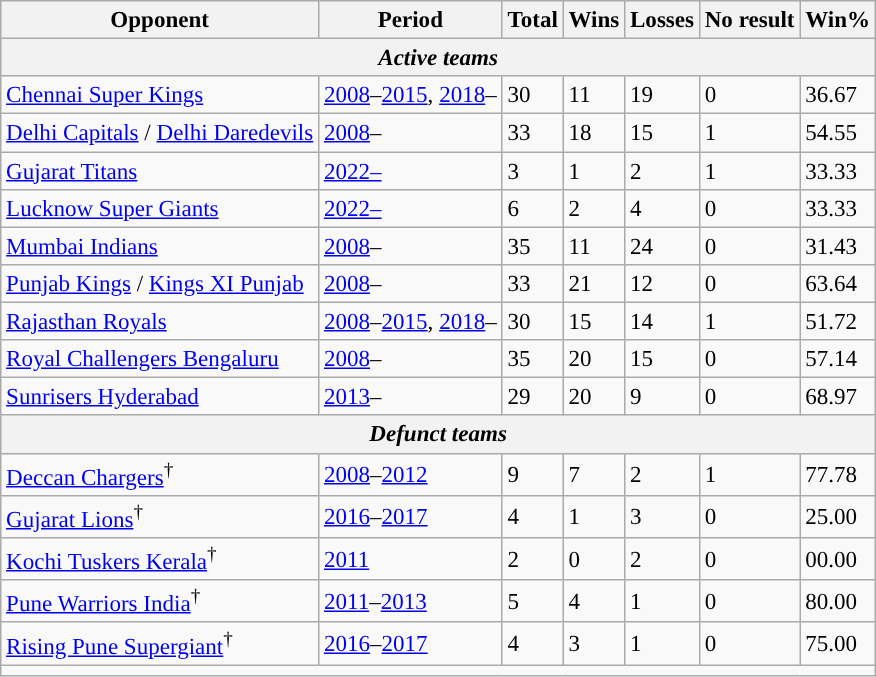<table class="wikitable sortable" style="text-align:left;font-size:96%;">
<tr>
<th>Opponent</th>
<th>Period</th>
<th>Total</th>
<th>Wins</th>
<th>Losses</th>
<th>No result</th>
<th>Win%</th>
</tr>
<tr>
<th colspan=7><em>Active teams</em></th>
</tr>
<tr>
<td style="text-align:left"><a href='#'>Chennai Super Kings</a></td>
<td><a href='#'>2008</a>–<a href='#'>2015</a>, <a href='#'>2018</a>–</td>
<td>30</td>
<td>11</td>
<td>19</td>
<td>0</td>
<td>36.67</td>
</tr>
<tr>
<td style="text-align:left"><a href='#'>Delhi Capitals</a> / <a href='#'>Delhi Daredevils</a></td>
<td><a href='#'>2008</a>–</td>
<td>33</td>
<td>18</td>
<td>15</td>
<td>1</td>
<td>54.55</td>
</tr>
<tr>
<td><a href='#'>Gujarat Titans</a></td>
<td><a href='#'>2022–</a></td>
<td>3</td>
<td>1</td>
<td>2</td>
<td>1</td>
<td>33.33</td>
</tr>
<tr>
<td><a href='#'>Lucknow Super Giants</a></td>
<td><a href='#'>2022–</a></td>
<td>6</td>
<td>2</td>
<td>4</td>
<td>0</td>
<td>33.33</td>
</tr>
<tr>
<td style="text-align:left"><a href='#'>Mumbai Indians</a></td>
<td><a href='#'>2008</a>–</td>
<td>35</td>
<td>11</td>
<td>24</td>
<td>0</td>
<td>31.43</td>
</tr>
<tr>
<td style="text-align:left"><a href='#'>Punjab Kings</a> / <a href='#'>Kings XI Punjab</a></td>
<td><a href='#'>2008</a>–</td>
<td>33</td>
<td>21</td>
<td>12</td>
<td>0</td>
<td>63.64</td>
</tr>
<tr>
<td style="text-align:left"><a href='#'>Rajasthan Royals</a></td>
<td><a href='#'>2008</a>–<a href='#'>2015</a>, <a href='#'>2018</a>–</td>
<td>30</td>
<td>15</td>
<td>14</td>
<td>1</td>
<td>51.72</td>
</tr>
<tr>
<td style="text-align:left"><a href='#'>Royal Challengers Bengaluru</a></td>
<td><a href='#'>2008</a>–</td>
<td>35</td>
<td>20</td>
<td>15</td>
<td>0</td>
<td>57.14</td>
</tr>
<tr>
<td style="text-align:left"><a href='#'>Sunrisers Hyderabad</a></td>
<td><a href='#'>2013</a>–</td>
<td>29</td>
<td>20</td>
<td>9</td>
<td>0</td>
<td>68.97</td>
</tr>
<tr>
<th colspan=7><em>Defunct teams</em></th>
</tr>
<tr>
<td style="text-align:left"><a href='#'>Deccan Chargers</a><sup>†</sup></td>
<td><a href='#'>2008</a>–<a href='#'>2012</a></td>
<td>9</td>
<td>7</td>
<td>2</td>
<td>1</td>
<td>77.78</td>
</tr>
<tr>
<td style="text-align:left"><a href='#'>Gujarat Lions</a><sup>†</sup></td>
<td><a href='#'>2016</a>–<a href='#'>2017</a></td>
<td>4</td>
<td>1</td>
<td>3</td>
<td>0</td>
<td>25.00</td>
</tr>
<tr>
<td style="text-align:left"><a href='#'>Kochi Tuskers Kerala</a><sup>†</sup></td>
<td><a href='#'>2011</a></td>
<td>2</td>
<td>0</td>
<td>2</td>
<td>0</td>
<td>00.00</td>
</tr>
<tr>
<td style="text-align:left"><a href='#'>Pune Warriors India</a><sup>†</sup></td>
<td><a href='#'>2011</a>–<a href='#'>2013</a></td>
<td>5</td>
<td>4</td>
<td>1</td>
<td>0</td>
<td>80.00</td>
</tr>
<tr>
<td style="text-align:left"><a href='#'>Rising Pune Supergiant</a><sup>†</sup></td>
<td><a href='#'>2016</a>–<a href='#'>2017</a></td>
<td>4</td>
<td>3</td>
<td>1</td>
<td>0</td>
<td>75.00</td>
</tr>
<tr class="sortbottom">
<td colspan="7"></td>
</tr>
</table>
